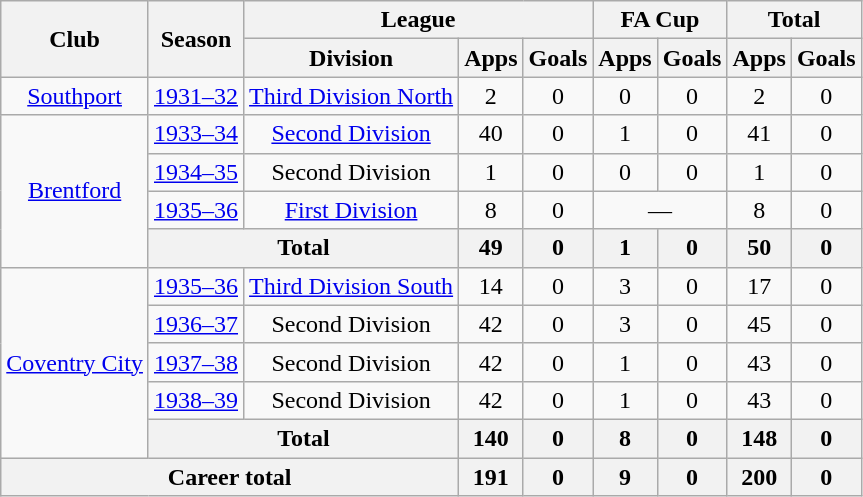<table class="wikitable" style="text-align: center;">
<tr>
<th rowspan="2">Club</th>
<th rowspan="2">Season</th>
<th colspan="3">League</th>
<th colspan="2">FA Cup</th>
<th colspan="2">Total</th>
</tr>
<tr>
<th>Division</th>
<th>Apps</th>
<th>Goals</th>
<th>Apps</th>
<th>Goals</th>
<th>Apps</th>
<th>Goals</th>
</tr>
<tr>
<td><a href='#'>Southport</a></td>
<td><a href='#'>1931–32</a></td>
<td><a href='#'>Third Division North</a></td>
<td>2</td>
<td>0</td>
<td>0</td>
<td>0</td>
<td>2</td>
<td>0</td>
</tr>
<tr>
<td rowspan="4"><a href='#'>Brentford</a></td>
<td><a href='#'>1933–34</a></td>
<td><a href='#'>Second Division</a></td>
<td>40</td>
<td>0</td>
<td>1</td>
<td>0</td>
<td>41</td>
<td>0</td>
</tr>
<tr>
<td><a href='#'>1934–35</a></td>
<td>Second Division</td>
<td>1</td>
<td>0</td>
<td>0</td>
<td>0</td>
<td>1</td>
<td>0</td>
</tr>
<tr>
<td><a href='#'>1935–36</a></td>
<td><a href='#'>First Division</a></td>
<td>8</td>
<td>0</td>
<td colspan="2">—</td>
<td>8</td>
<td>0</td>
</tr>
<tr>
<th colspan="2">Total</th>
<th>49</th>
<th>0</th>
<th>1</th>
<th>0</th>
<th>50</th>
<th>0</th>
</tr>
<tr>
<td rowspan="5"><a href='#'>Coventry City</a></td>
<td><a href='#'>1935–36</a></td>
<td><a href='#'>Third Division South</a></td>
<td>14</td>
<td>0</td>
<td>3</td>
<td>0</td>
<td>17</td>
<td>0</td>
</tr>
<tr>
<td><a href='#'>1936–37</a></td>
<td>Second Division</td>
<td>42</td>
<td>0</td>
<td>3</td>
<td>0</td>
<td>45</td>
<td>0</td>
</tr>
<tr>
<td><a href='#'>1937–38</a></td>
<td>Second Division</td>
<td>42</td>
<td>0</td>
<td>1</td>
<td>0</td>
<td>43</td>
<td>0</td>
</tr>
<tr>
<td><a href='#'>1938–39</a></td>
<td>Second Division</td>
<td>42</td>
<td>0</td>
<td>1</td>
<td>0</td>
<td>43</td>
<td>0</td>
</tr>
<tr>
<th colspan="2">Total</th>
<th>140</th>
<th>0</th>
<th>8</th>
<th>0</th>
<th>148</th>
<th>0</th>
</tr>
<tr>
<th colspan="3">Career total</th>
<th>191</th>
<th>0</th>
<th>9</th>
<th>0</th>
<th>200</th>
<th>0</th>
</tr>
</table>
